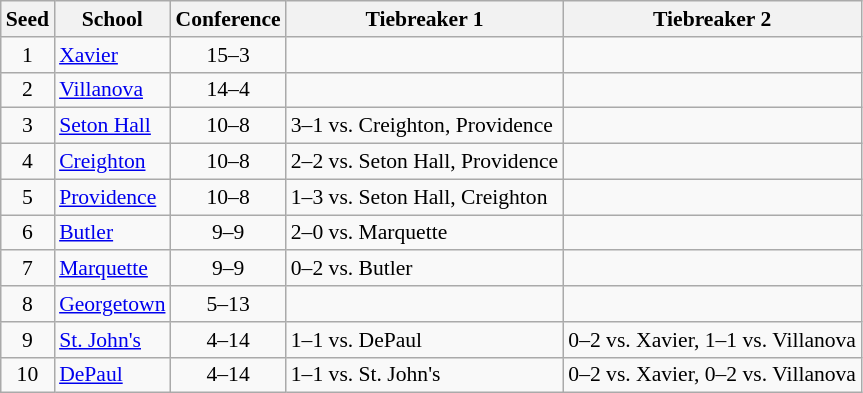<table class="wikitable" style="white-space:nowrap; font-size:90%;text-align:center">
<tr>
<th>Seed</th>
<th>School</th>
<th>Conference</th>
<th>Tiebreaker 1</th>
<th>Tiebreaker 2</th>
</tr>
<tr>
<td>1</td>
<td align=left><a href='#'>Xavier</a></td>
<td>15–3</td>
<td></td>
<td></td>
</tr>
<tr>
<td>2</td>
<td align=left><a href='#'>Villanova</a></td>
<td>14–4</td>
<td></td>
<td></td>
</tr>
<tr>
<td>3</td>
<td align=left><a href='#'>Seton Hall</a></td>
<td>10–8</td>
<td align=left>3–1 vs. Creighton, Providence</td>
<td></td>
</tr>
<tr>
<td>4</td>
<td align=left><a href='#'>Creighton</a></td>
<td>10–8</td>
<td align=left>2–2 vs. Seton Hall, Providence</td>
<td></td>
</tr>
<tr>
<td>5</td>
<td align=left><a href='#'>Providence</a></td>
<td>10–8</td>
<td align=left>1–3 vs. Seton Hall, Creighton</td>
<td></td>
</tr>
<tr>
<td>6</td>
<td align=left><a href='#'>Butler</a></td>
<td>9–9</td>
<td align=left>2–0 vs. Marquette</td>
<td></td>
</tr>
<tr>
<td>7</td>
<td align=left><a href='#'>Marquette</a></td>
<td>9–9</td>
<td align=left>0–2 vs. Butler</td>
<td></td>
</tr>
<tr>
<td>8</td>
<td align=left><a href='#'>Georgetown</a></td>
<td>5–13</td>
<td></td>
<td></td>
</tr>
<tr>
<td>9</td>
<td align=left><a href='#'>St. John's</a></td>
<td>4–14</td>
<td align=left>1–1 vs. DePaul</td>
<td align=left>0–2 vs. Xavier, 1–1 vs. Villanova</td>
</tr>
<tr>
<td>10</td>
<td align=left><a href='#'>DePaul</a></td>
<td>4–14</td>
<td align=left>1–1 vs. St. John's</td>
<td align=left>0–2 vs. Xavier, 0–2 vs. Villanova</td>
</tr>
</table>
